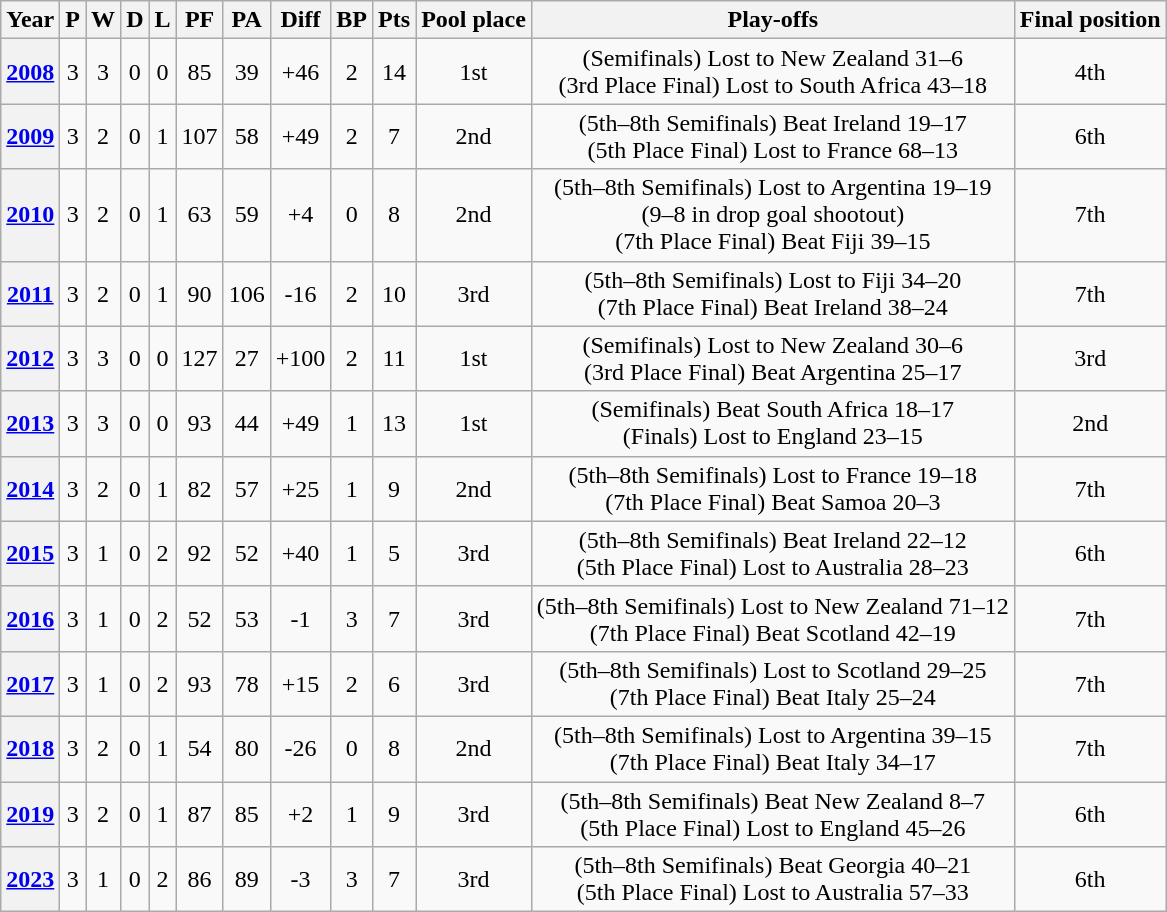<table class="wikitable" style="text-align:center">
<tr>
<th>Year</th>
<th>P</th>
<th>W</th>
<th>D</th>
<th>L</th>
<th>PF</th>
<th>PA</th>
<th>Diff</th>
<th>BP</th>
<th>Pts</th>
<th>Pool place</th>
<th>Play-offs</th>
<th>Final position</th>
</tr>
<tr>
<th><a href='#'>2008</a></th>
<td>3</td>
<td>3</td>
<td>0</td>
<td>0</td>
<td>85</td>
<td>39</td>
<td>+46</td>
<td>2</td>
<td>14</td>
<td>1st</td>
<td>(Semifinals) Lost to New Zealand 31–6<br> (3rd Place Final) Lost to South Africa 43–18</td>
<td>4th</td>
</tr>
<tr>
<th><a href='#'>2009</a></th>
<td>3</td>
<td>2</td>
<td>0</td>
<td>1</td>
<td>107</td>
<td>58</td>
<td>+49</td>
<td>2</td>
<td>7</td>
<td>2nd</td>
<td>(5th–8th Semifinals) Beat Ireland 19–17<br>(5th Place Final) Lost to France 68–13</td>
<td>6th</td>
</tr>
<tr>
<th><a href='#'>2010</a></th>
<td>3</td>
<td>2</td>
<td>0</td>
<td>1</td>
<td>63</td>
<td>59</td>
<td>+4</td>
<td>0</td>
<td>8</td>
<td>2nd</td>
<td>(5th–8th Semifinals) Lost to Argentina 19–19<br>(9–8 in drop goal shootout)<br>(7th Place Final) Beat Fiji 39–15</td>
<td>7th</td>
</tr>
<tr>
<th><a href='#'>2011</a></th>
<td>3</td>
<td>2</td>
<td>0</td>
<td>1</td>
<td>90</td>
<td>106</td>
<td>-16</td>
<td>2</td>
<td>10</td>
<td>3rd</td>
<td>(5th–8th Semifinals) Lost to Fiji 34–20<br>(7th Place Final) Beat Ireland 38–24</td>
<td>7th</td>
</tr>
<tr>
<th><a href='#'>2012</a></th>
<td>3</td>
<td>3</td>
<td>0</td>
<td>0</td>
<td>127</td>
<td>27</td>
<td>+100</td>
<td>2</td>
<td>11</td>
<td>1st</td>
<td>(Semifinals) Lost to New Zealand 30–6<br>(3rd Place Final) Beat Argentina 25–17</td>
<td>3rd</td>
</tr>
<tr>
<th><a href='#'>2013</a></th>
<td>3</td>
<td>3</td>
<td>0</td>
<td>0</td>
<td>93</td>
<td>44</td>
<td>+49</td>
<td>1</td>
<td>13</td>
<td>1st</td>
<td>(Semifinals) Beat South Africa 18–17<br>(Finals) Lost to England 23–15</td>
<td>2nd</td>
</tr>
<tr>
<th><a href='#'>2014</a></th>
<td>3</td>
<td>2</td>
<td>0</td>
<td>1</td>
<td>82</td>
<td>57</td>
<td>+25</td>
<td>1</td>
<td>9</td>
<td>2nd</td>
<td>(5th–8th Semifinals) Lost to France 19–18<br>(7th Place Final) Beat Samoa 20–3</td>
<td>7th</td>
</tr>
<tr>
<th><a href='#'>2015</a></th>
<td>3</td>
<td>1</td>
<td>0</td>
<td>2</td>
<td>92</td>
<td>52</td>
<td>+40</td>
<td>1</td>
<td>5</td>
<td>3rd</td>
<td>(5th–8th Semifinals) Beat Ireland 22–12<br>(5th Place Final) Lost to Australia 28–23</td>
<td>6th</td>
</tr>
<tr>
<th><a href='#'>2016</a></th>
<td>3</td>
<td>1</td>
<td>0</td>
<td>2</td>
<td>52</td>
<td>53</td>
<td>-1</td>
<td>3</td>
<td>7</td>
<td>3rd</td>
<td>(5th–8th Semifinals) Lost to New Zealand 71–12<br>(7th Place Final) Beat Scotland 42–19</td>
<td>7th</td>
</tr>
<tr>
<th><a href='#'>2017</a></th>
<td>3</td>
<td>1</td>
<td>0</td>
<td>2</td>
<td>93</td>
<td>78</td>
<td>+15</td>
<td>2</td>
<td>6</td>
<td>3rd</td>
<td>(5th–8th Semifinals) Lost to Scotland 29–25<br>(7th Place Final) Beat Italy 25–24</td>
<td>7th</td>
</tr>
<tr>
<th><a href='#'>2018</a></th>
<td>3</td>
<td>2</td>
<td>0</td>
<td>1</td>
<td>54</td>
<td>80</td>
<td>-26</td>
<td>0</td>
<td>8</td>
<td>2nd</td>
<td>(5th–8th Semifinals) Lost to Argentina 39–15<br>(7th Place Final) Beat Italy 34–17</td>
<td>7th</td>
</tr>
<tr>
<th><a href='#'>2019</a></th>
<td>3</td>
<td>2</td>
<td>0</td>
<td>1</td>
<td>87</td>
<td>85</td>
<td>+2</td>
<td>1</td>
<td>9</td>
<td>3rd</td>
<td>(5th–8th Semifinals) Beat New Zealand 8–7<br>(5th Place Final) Lost to England 45–26</td>
<td>6th</td>
</tr>
<tr>
<th><a href='#'>2023</a></th>
<td>3</td>
<td>1</td>
<td>0</td>
<td>2</td>
<td>86</td>
<td>89</td>
<td>-3</td>
<td>3</td>
<td>7</td>
<td>3rd</td>
<td>(5th–8th Semifinals) Beat Georgia 40–21<br>(5th Place Final) Lost to Australia 57–33</td>
<td>6th</td>
</tr>
</table>
